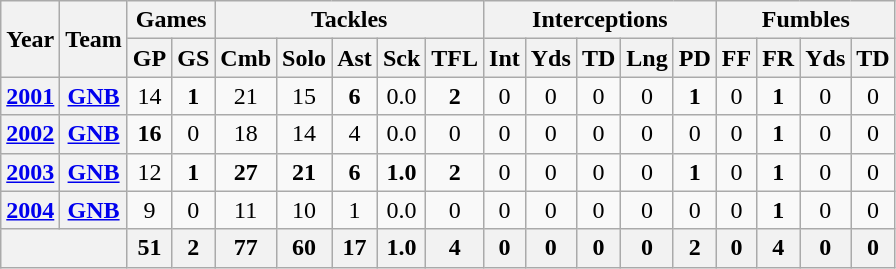<table class="wikitable" style="text-align:center">
<tr>
<th rowspan="2">Year</th>
<th rowspan="2">Team</th>
<th colspan="2">Games</th>
<th colspan="5">Tackles</th>
<th colspan="5">Interceptions</th>
<th colspan="4">Fumbles</th>
</tr>
<tr>
<th>GP</th>
<th>GS</th>
<th>Cmb</th>
<th>Solo</th>
<th>Ast</th>
<th>Sck</th>
<th>TFL</th>
<th>Int</th>
<th>Yds</th>
<th>TD</th>
<th>Lng</th>
<th>PD</th>
<th>FF</th>
<th>FR</th>
<th>Yds</th>
<th>TD</th>
</tr>
<tr>
<th><a href='#'>2001</a></th>
<th><a href='#'>GNB</a></th>
<td>14</td>
<td><strong>1</strong></td>
<td>21</td>
<td>15</td>
<td><strong>6</strong></td>
<td>0.0</td>
<td><strong>2</strong></td>
<td>0</td>
<td>0</td>
<td>0</td>
<td>0</td>
<td><strong>1</strong></td>
<td>0</td>
<td><strong>1</strong></td>
<td>0</td>
<td>0</td>
</tr>
<tr>
<th><a href='#'>2002</a></th>
<th><a href='#'>GNB</a></th>
<td><strong>16</strong></td>
<td>0</td>
<td>18</td>
<td>14</td>
<td>4</td>
<td>0.0</td>
<td>0</td>
<td>0</td>
<td>0</td>
<td>0</td>
<td>0</td>
<td>0</td>
<td>0</td>
<td><strong>1</strong></td>
<td>0</td>
<td>0</td>
</tr>
<tr>
<th><a href='#'>2003</a></th>
<th><a href='#'>GNB</a></th>
<td>12</td>
<td><strong>1</strong></td>
<td><strong>27</strong></td>
<td><strong>21</strong></td>
<td><strong>6</strong></td>
<td><strong>1.0</strong></td>
<td><strong>2</strong></td>
<td>0</td>
<td>0</td>
<td>0</td>
<td>0</td>
<td><strong>1</strong></td>
<td>0</td>
<td><strong>1</strong></td>
<td>0</td>
<td>0</td>
</tr>
<tr>
<th><a href='#'>2004</a></th>
<th><a href='#'>GNB</a></th>
<td>9</td>
<td>0</td>
<td>11</td>
<td>10</td>
<td>1</td>
<td>0.0</td>
<td>0</td>
<td>0</td>
<td>0</td>
<td>0</td>
<td>0</td>
<td>0</td>
<td>0</td>
<td><strong>1</strong></td>
<td>0</td>
<td>0</td>
</tr>
<tr>
<th colspan="2"></th>
<th>51</th>
<th>2</th>
<th>77</th>
<th>60</th>
<th>17</th>
<th>1.0</th>
<th>4</th>
<th>0</th>
<th>0</th>
<th>0</th>
<th>0</th>
<th>2</th>
<th>0</th>
<th>4</th>
<th>0</th>
<th>0</th>
</tr>
</table>
